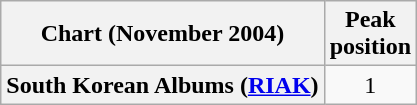<table class="wikitable plainrowheaders">
<tr>
<th>Chart (November 2004)</th>
<th>Peak<br>position</th>
</tr>
<tr>
<th scope="row">South Korean Albums (<a href='#'>RIAK</a>)</th>
<td style="text-align:center">1</td>
</tr>
</table>
